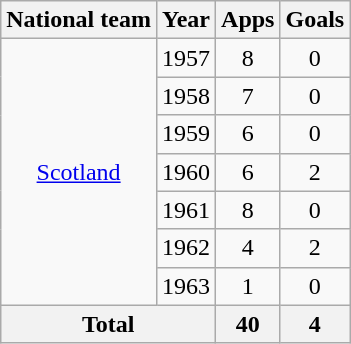<table class="wikitable" style="text-align:center">
<tr>
<th>National team</th>
<th>Year</th>
<th>Apps</th>
<th>Goals</th>
</tr>
<tr>
<td rowspan="7"><a href='#'>Scotland</a></td>
<td>1957</td>
<td>8</td>
<td>0</td>
</tr>
<tr>
<td>1958</td>
<td>7</td>
<td>0</td>
</tr>
<tr>
<td>1959</td>
<td>6</td>
<td>0</td>
</tr>
<tr>
<td>1960</td>
<td>6</td>
<td>2</td>
</tr>
<tr>
<td>1961</td>
<td>8</td>
<td>0</td>
</tr>
<tr>
<td>1962</td>
<td>4</td>
<td>2</td>
</tr>
<tr>
<td>1963</td>
<td>1</td>
<td>0</td>
</tr>
<tr>
<th colspan=2>Total</th>
<th>40</th>
<th>4</th>
</tr>
</table>
